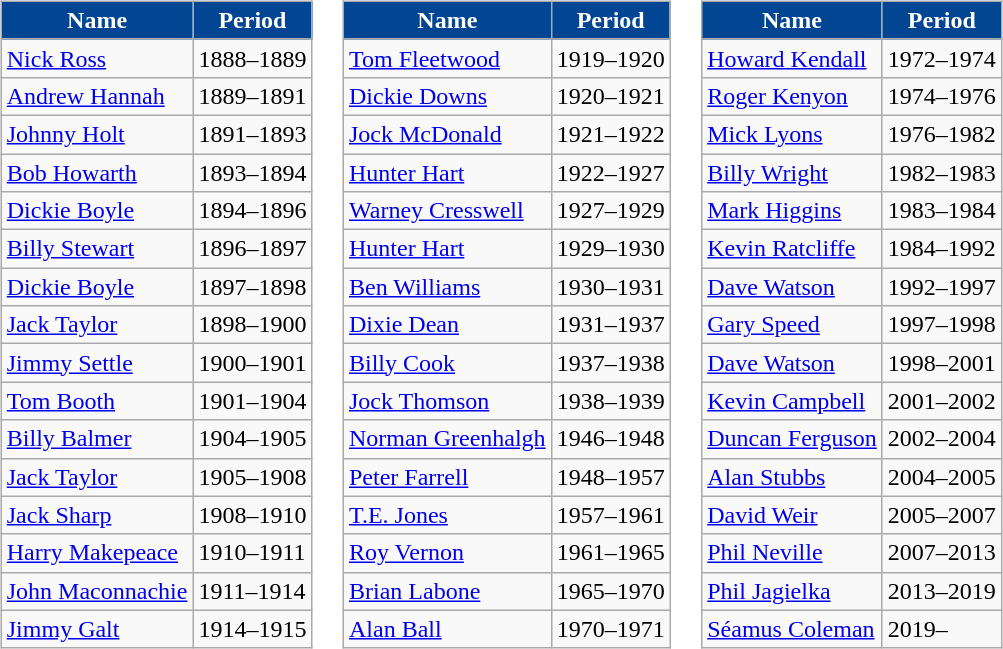<table>
<tr valign="top">
<td><br><table class="wikitable alternance">
<tr>
<th style="background-color:#014593; color:white; border:3px ##;" scope="col">Name</th>
<th style="background-color:#014593; color:white; border:3px ##;" scope="col">Period</th>
</tr>
<tr>
<td> <a href='#'>Nick Ross</a></td>
<td>1888–1889</td>
</tr>
<tr>
<td> <a href='#'>Andrew Hannah</a></td>
<td>1889–1891</td>
</tr>
<tr>
<td> <a href='#'>Johnny Holt</a></td>
<td>1891–1893</td>
</tr>
<tr>
<td> <a href='#'>Bob Howarth</a></td>
<td>1893–1894</td>
</tr>
<tr>
<td> <a href='#'>Dickie Boyle</a></td>
<td>1894–1896</td>
</tr>
<tr>
<td> <a href='#'>Billy Stewart</a></td>
<td>1896–1897</td>
</tr>
<tr>
<td> <a href='#'>Dickie Boyle</a></td>
<td>1897–1898</td>
</tr>
<tr>
<td> <a href='#'>Jack Taylor</a></td>
<td>1898–1900</td>
</tr>
<tr>
<td> <a href='#'>Jimmy Settle</a></td>
<td>1900–1901</td>
</tr>
<tr>
<td> <a href='#'>Tom Booth</a></td>
<td>1901–1904</td>
</tr>
<tr>
<td> <a href='#'>Billy Balmer</a></td>
<td>1904–1905</td>
</tr>
<tr>
<td> <a href='#'>Jack Taylor</a></td>
<td>1905–1908</td>
</tr>
<tr>
<td> <a href='#'>Jack Sharp</a></td>
<td>1908–1910</td>
</tr>
<tr>
<td> <a href='#'>Harry Makepeace</a></td>
<td>1910–1911</td>
</tr>
<tr>
<td> <a href='#'>John Maconnachie</a></td>
<td>1911–1914</td>
</tr>
<tr>
<td> <a href='#'>Jimmy Galt</a></td>
<td>1914–1915</td>
</tr>
</table>
</td>
<td><br><table class="wikitable alternance">
<tr>
<th style="background-color:#014593; color:white; border:3px ##;" scope="col">Name</th>
<th style="background-color:#014593; color:white; border:3px ##;" scope="col">Period</th>
</tr>
<tr>
<td> <a href='#'>Tom Fleetwood</a></td>
<td>1919–1920</td>
</tr>
<tr>
<td> <a href='#'>Dickie Downs</a></td>
<td>1920–1921</td>
</tr>
<tr>
<td> <a href='#'>Jock McDonald</a></td>
<td>1921–1922</td>
</tr>
<tr>
<td> <a href='#'>Hunter Hart</a></td>
<td>1922–1927</td>
</tr>
<tr>
<td> <a href='#'>Warney Cresswell</a></td>
<td>1927–1929</td>
</tr>
<tr>
<td> <a href='#'>Hunter Hart</a></td>
<td>1929–1930</td>
</tr>
<tr>
<td> <a href='#'>Ben Williams</a></td>
<td>1930–1931</td>
</tr>
<tr>
<td> <a href='#'>Dixie Dean</a></td>
<td>1931–1937</td>
</tr>
<tr>
<td> <a href='#'>Billy Cook</a></td>
<td>1937–1938</td>
</tr>
<tr>
<td> <a href='#'>Jock Thomson</a></td>
<td>1938–1939</td>
</tr>
<tr>
<td> <a href='#'>Norman Greenhalgh</a></td>
<td>1946–1948</td>
</tr>
<tr>
<td> <a href='#'>Peter Farrell</a></td>
<td>1948–1957</td>
</tr>
<tr>
<td> <a href='#'>T.E. Jones</a></td>
<td>1957–1961</td>
</tr>
<tr>
<td> <a href='#'>Roy Vernon</a></td>
<td>1961–1965</td>
</tr>
<tr>
<td> <a href='#'>Brian Labone</a></td>
<td>1965–1970</td>
</tr>
<tr>
<td> <a href='#'>Alan Ball</a></td>
<td>1970–1971</td>
</tr>
</table>
</td>
<td><br><table class="wikitable alternance">
<tr>
<th style="background-color:#014593; color:white; border:3px ##;" scope="col">Name</th>
<th style="background-color:#014593; color:white; border:3px ##;" scope="col">Period</th>
</tr>
<tr>
<td> <a href='#'>Howard Kendall</a></td>
<td>1972–1974</td>
</tr>
<tr>
<td> <a href='#'>Roger Kenyon</a></td>
<td>1974–1976</td>
</tr>
<tr>
<td> <a href='#'>Mick Lyons</a></td>
<td>1976–1982</td>
</tr>
<tr>
<td> <a href='#'>Billy Wright</a></td>
<td>1982–1983</td>
</tr>
<tr>
<td> <a href='#'>Mark Higgins</a></td>
<td>1983–1984</td>
</tr>
<tr>
<td> <a href='#'>Kevin Ratcliffe</a></td>
<td>1984–1992</td>
</tr>
<tr>
<td> <a href='#'>Dave Watson</a></td>
<td>1992–1997</td>
</tr>
<tr>
<td> <a href='#'>Gary Speed</a></td>
<td>1997–1998</td>
</tr>
<tr>
<td> <a href='#'>Dave Watson</a></td>
<td>1998–2001</td>
</tr>
<tr>
<td> <a href='#'>Kevin Campbell</a></td>
<td>2001–2002</td>
</tr>
<tr>
<td> <a href='#'>Duncan Ferguson</a></td>
<td>2002–2004</td>
</tr>
<tr>
<td> <a href='#'>Alan Stubbs</a></td>
<td>2004–2005</td>
</tr>
<tr>
<td> <a href='#'>David Weir</a></td>
<td>2005–2007</td>
</tr>
<tr>
<td> <a href='#'>Phil Neville</a></td>
<td>2007–2013</td>
</tr>
<tr>
<td> <a href='#'>Phil Jagielka</a></td>
<td>2013–2019</td>
</tr>
<tr>
<td> <a href='#'>Séamus Coleman</a></td>
<td>2019–</td>
</tr>
</table>
</td>
</tr>
</table>
